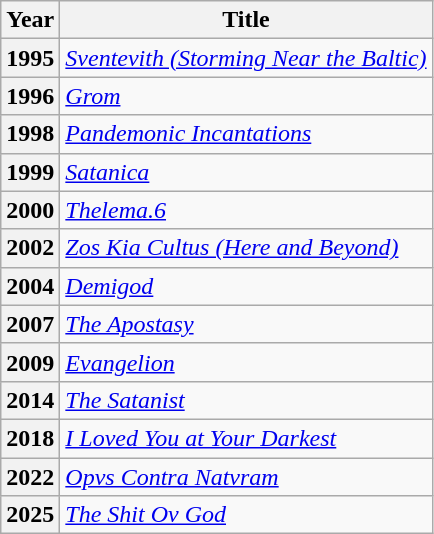<table class="wikitable">
<tr>
<th>Year</th>
<th>Title</th>
</tr>
<tr>
<th>1995</th>
<td><em><a href='#'>Sventevith (Storming Near the Baltic)</a></em></td>
</tr>
<tr>
<th>1996</th>
<td><em><a href='#'>Grom</a></em></td>
</tr>
<tr>
<th>1998</th>
<td><em><a href='#'>Pandemonic Incantations</a></em></td>
</tr>
<tr>
<th>1999</th>
<td><em><a href='#'>Satanica</a></em></td>
</tr>
<tr>
<th>2000</th>
<td><em><a href='#'>Thelema.6</a></em></td>
</tr>
<tr>
<th>2002</th>
<td><em><a href='#'>Zos Kia Cultus (Here and Beyond)</a></em></td>
</tr>
<tr>
<th>2004</th>
<td><em><a href='#'>Demigod</a></em></td>
</tr>
<tr>
<th>2007</th>
<td><em><a href='#'>The Apostasy</a></em></td>
</tr>
<tr>
<th>2009</th>
<td><em><a href='#'>Evangelion</a></em></td>
</tr>
<tr>
<th>2014</th>
<td><em><a href='#'>The Satanist</a></em></td>
</tr>
<tr>
<th>2018</th>
<td><em><a href='#'>I Loved You at Your Darkest</a></em></td>
</tr>
<tr>
<th>2022</th>
<td><em><a href='#'>Opvs Contra Natvram</a></em></td>
</tr>
<tr>
<th>2025</th>
<td><em><a href='#'>The Shit Ov God</a></em></td>
</tr>
</table>
